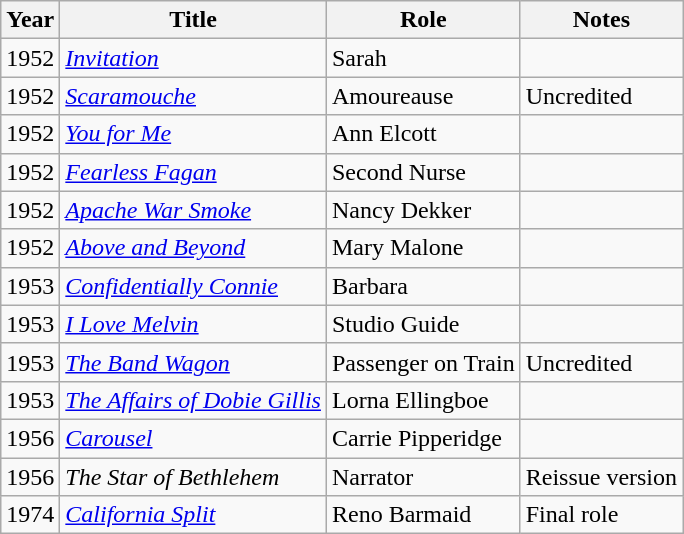<table class="wikitable">
<tr>
<th>Year</th>
<th>Title</th>
<th>Role</th>
<th>Notes</th>
</tr>
<tr>
<td>1952</td>
<td><em><a href='#'>Invitation</a></em></td>
<td>Sarah</td>
<td></td>
</tr>
<tr>
<td>1952</td>
<td><em><a href='#'>Scaramouche</a></em></td>
<td>Amoureause</td>
<td>Uncredited</td>
</tr>
<tr>
<td>1952</td>
<td><em><a href='#'>You for Me</a></em></td>
<td>Ann Elcott</td>
<td></td>
</tr>
<tr>
<td>1952</td>
<td><em><a href='#'>Fearless Fagan</a></em></td>
<td>Second Nurse</td>
<td></td>
</tr>
<tr>
<td>1952</td>
<td><em><a href='#'>Apache War Smoke</a></em></td>
<td>Nancy Dekker</td>
<td></td>
</tr>
<tr>
<td>1952</td>
<td><em><a href='#'>Above and Beyond</a></em></td>
<td>Mary Malone</td>
<td></td>
</tr>
<tr>
<td>1953</td>
<td><em><a href='#'>Confidentially Connie</a></em></td>
<td>Barbara</td>
<td></td>
</tr>
<tr>
<td>1953</td>
<td><em><a href='#'>I Love Melvin</a></em></td>
<td>Studio Guide</td>
<td></td>
</tr>
<tr>
<td>1953</td>
<td><em><a href='#'>The Band Wagon</a></em></td>
<td>Passenger on Train</td>
<td>Uncredited</td>
</tr>
<tr>
<td>1953</td>
<td><em><a href='#'>The Affairs of Dobie Gillis</a></em></td>
<td>Lorna Ellingboe</td>
<td></td>
</tr>
<tr>
<td>1956</td>
<td><em><a href='#'>Carousel</a></em></td>
<td>Carrie Pipperidge</td>
<td></td>
</tr>
<tr>
<td>1956</td>
<td><em>The Star of Bethlehem</em> </td>
<td>Narrator</td>
<td>Reissue version</td>
</tr>
<tr>
<td>1974</td>
<td><em><a href='#'>California Split</a></em></td>
<td>Reno Barmaid</td>
<td>Final role</td>
</tr>
</table>
